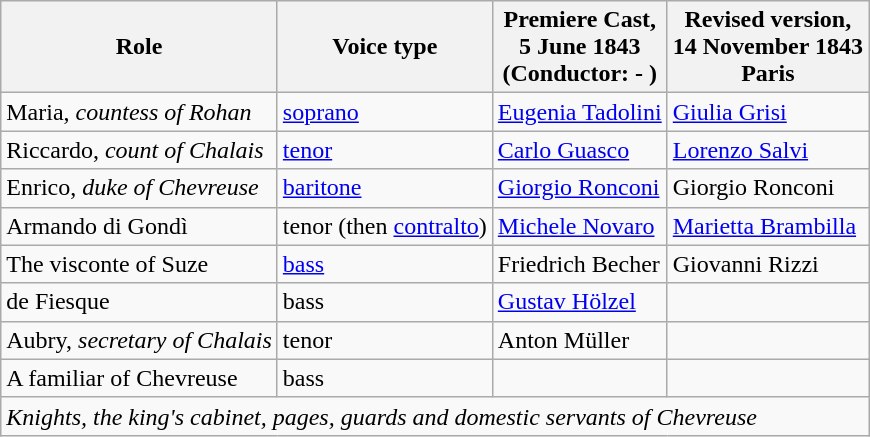<table class="wikitable">
<tr>
<th>Role</th>
<th>Voice type</th>
<th>Premiere Cast,<br>5 June 1843<br>(Conductor: - )</th>
<th>Revised version,<br>14 November 1843<br>Paris<br></th>
</tr>
<tr>
<td>Maria, <em>countess of Rohan</em></td>
<td><a href='#'>soprano</a></td>
<td><a href='#'>Eugenia Tadolini</a></td>
<td><a href='#'>Giulia Grisi</a></td>
</tr>
<tr>
<td>Riccardo, <em>count of Chalais</em></td>
<td><a href='#'>tenor</a></td>
<td><a href='#'>Carlo Guasco</a></td>
<td><a href='#'>Lorenzo Salvi</a></td>
</tr>
<tr>
<td>Enrico, <em>duke of Chevreuse</em></td>
<td><a href='#'>baritone</a></td>
<td><a href='#'>Giorgio Ronconi</a></td>
<td>Giorgio Ronconi</td>
</tr>
<tr>
<td>Armando di Gondì</td>
<td>tenor (then <a href='#'>contralto</a>)</td>
<td><a href='#'>Michele Novaro</a></td>
<td><a href='#'>Marietta Brambilla</a></td>
</tr>
<tr>
<td>The visconte of Suze</td>
<td><a href='#'>bass</a></td>
<td>Friedrich Becher</td>
<td>Giovanni Rizzi</td>
</tr>
<tr>
<td>de Fiesque</td>
<td>bass</td>
<td><a href='#'>Gustav Hölzel</a></td>
<td></td>
</tr>
<tr>
<td>Aubry, <em>secretary of Chalais</em></td>
<td>tenor</td>
<td>Anton Müller</td>
<td></td>
</tr>
<tr>
<td>A familiar of Chevreuse</td>
<td>bass</td>
<td></td>
<td></td>
</tr>
<tr>
<td colspan="4"><em>Knights, the king's cabinet, pages, guards and domestic servants of Chevreuse</em></td>
</tr>
</table>
